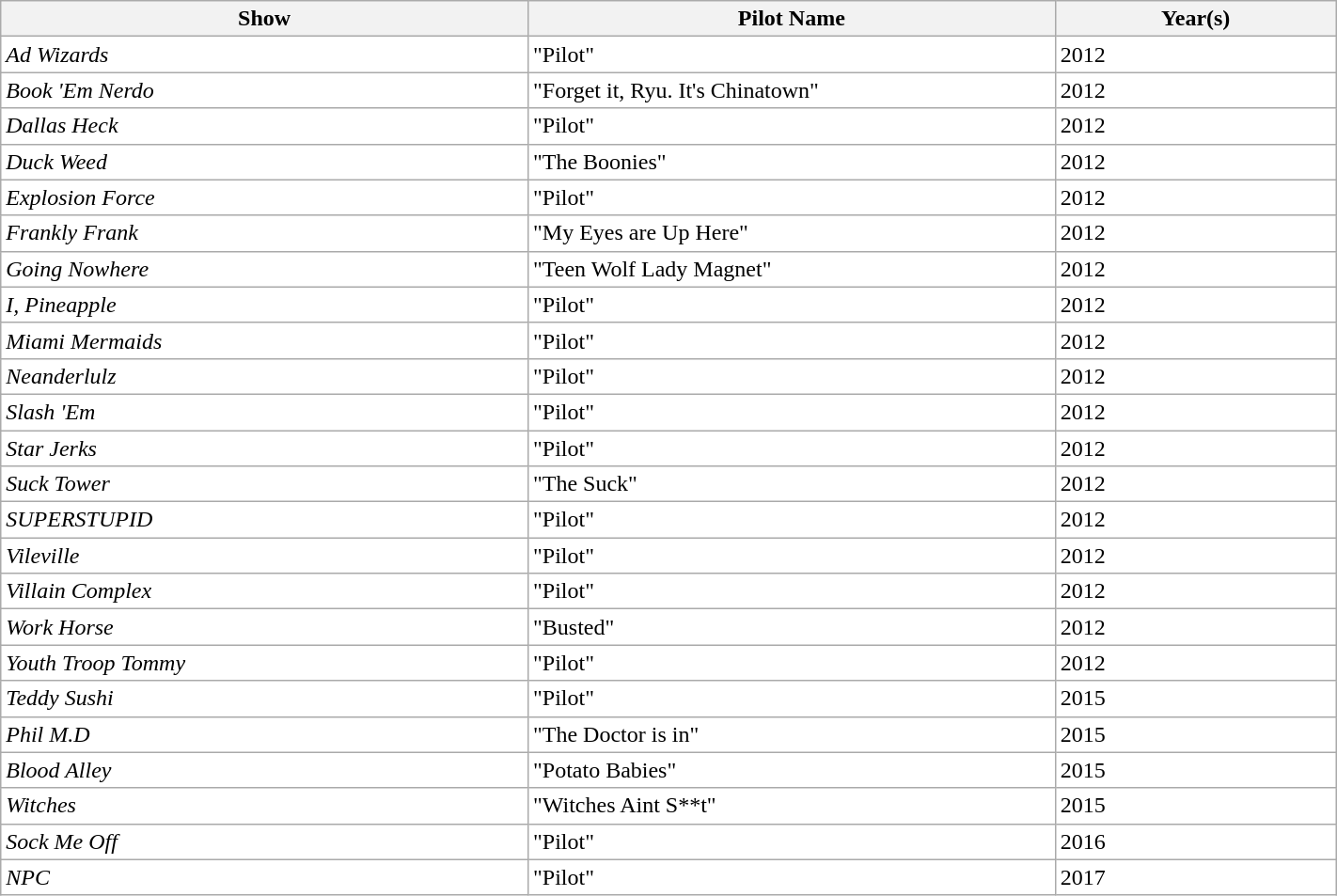<table class="wikitable" style="width:75%; background:#fff;">
<tr>
<th style="width:15%;">Show</th>
<th style="width:15%;">Pilot Name</th>
<th style="width:8%;">Year(s)</th>
</tr>
<tr>
<td><em>Ad Wizards</em></td>
<td>"Pilot"</td>
<td>2012</td>
</tr>
<tr>
<td><em>Book 'Em Nerdo</em></td>
<td>"Forget it, Ryu. It's Chinatown"</td>
<td>2012</td>
</tr>
<tr>
<td><em>Dallas Heck</em></td>
<td>"Pilot"</td>
<td>2012</td>
</tr>
<tr>
<td><em>Duck Weed</em></td>
<td>"The Boonies"</td>
<td>2012</td>
</tr>
<tr>
<td><em>Explosion Force</em></td>
<td>"Pilot"</td>
<td>2012</td>
</tr>
<tr>
<td><em>Frankly Frank</em></td>
<td>"My Eyes are Up Here"</td>
<td>2012</td>
</tr>
<tr>
<td><em>Going Nowhere</em></td>
<td>"Teen Wolf Lady Magnet"</td>
<td>2012</td>
</tr>
<tr>
<td><em>I, Pineapple</em></td>
<td>"Pilot"</td>
<td>2012</td>
</tr>
<tr>
<td><em>Miami Mermaids</em></td>
<td>"Pilot"</td>
<td>2012</td>
</tr>
<tr>
<td><em>Neanderlulz</em></td>
<td>"Pilot"</td>
<td>2012</td>
</tr>
<tr>
<td><em>Slash 'Em</em></td>
<td>"Pilot"</td>
<td>2012</td>
</tr>
<tr>
<td><em>Star Jerks</em></td>
<td>"Pilot"</td>
<td>2012</td>
</tr>
<tr>
<td><em>Suck Tower</em></td>
<td>"The Suck"</td>
<td>2012</td>
</tr>
<tr>
<td><em>SUPERSTUPID</em></td>
<td>"Pilot"</td>
<td>2012</td>
</tr>
<tr>
<td><em>Vileville</em></td>
<td>"Pilot"</td>
<td>2012</td>
</tr>
<tr>
<td><em>Villain Complex</em></td>
<td>"Pilot"</td>
<td>2012</td>
</tr>
<tr>
<td><em>Work Horse</em></td>
<td>"Busted"</td>
<td>2012</td>
</tr>
<tr>
<td><em>Youth Troop Tommy</em></td>
<td>"Pilot"</td>
<td>2012</td>
</tr>
<tr>
<td><em>Teddy Sushi</em></td>
<td>"Pilot"</td>
<td>2015</td>
</tr>
<tr>
<td><em>Phil M.D</em></td>
<td>"The Doctor is in"</td>
<td>2015</td>
</tr>
<tr>
<td><em>Blood Alley</em></td>
<td>"Potato Babies"</td>
<td>2015</td>
</tr>
<tr>
<td><em>Witches</em></td>
<td>"Witches Aint S**t"</td>
<td>2015</td>
</tr>
<tr>
<td><em>Sock Me Off</em></td>
<td>"Pilot"</td>
<td>2016</td>
</tr>
<tr>
<td><em>NPC</em></td>
<td>"Pilot"</td>
<td>2017</td>
</tr>
</table>
